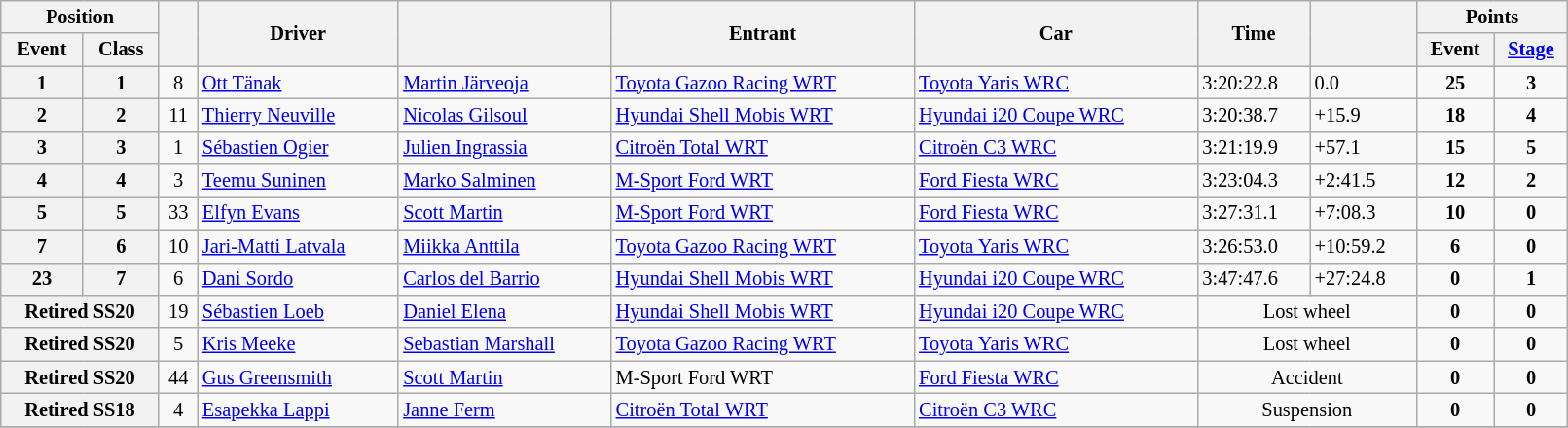<table class="wikitable" width=85% style="font-size: 85%;">
<tr>
<th colspan="2">Position</th>
<th rowspan="2"></th>
<th rowspan="2">Driver</th>
<th rowspan="2"></th>
<th rowspan="2">Entrant</th>
<th rowspan="2">Car</th>
<th rowspan="2">Time</th>
<th rowspan="2"></th>
<th colspan="2">Points</th>
</tr>
<tr>
<th>Event</th>
<th>Class</th>
<th>Event</th>
<th><a href='#'>Stage</a></th>
</tr>
<tr>
<th>1</th>
<th>1</th>
<td align="center">8</td>
<td><a href='#'>Ott Tänak</a></td>
<td><a href='#'>Martin Järveoja</a></td>
<td nowrap><a href='#'>Toyota Gazoo Racing WRT</a></td>
<td><a href='#'>Toyota Yaris WRC</a></td>
<td>3:20:22.8</td>
<td>0.0</td>
<td align="center"><strong>25</strong></td>
<td align="center"><strong>3</strong></td>
</tr>
<tr>
<th>2</th>
<th>2</th>
<td align="center">11</td>
<td nowrap><a href='#'>Thierry Neuville</a></td>
<td nowrap><a href='#'>Nicolas Gilsoul</a></td>
<td nowrap><a href='#'>Hyundai Shell Mobis WRT</a></td>
<td nowrap><a href='#'>Hyundai i20 Coupe WRC</a></td>
<td>3:20:38.7</td>
<td>+15.9</td>
<td align="center"><strong>18</strong></td>
<td align="center"><strong>4</strong></td>
</tr>
<tr>
<th>3</th>
<th>3</th>
<td align="center">1</td>
<td><a href='#'>Sébastien Ogier</a></td>
<td><a href='#'>Julien Ingrassia</a></td>
<td><a href='#'>Citroën Total WRT</a></td>
<td><a href='#'>Citroën C3 WRC</a></td>
<td>3:21:19.9</td>
<td>+57.1</td>
<td align="center"><strong>15</strong></td>
<td align="center"><strong>5</strong></td>
</tr>
<tr>
<th>4</th>
<th>4</th>
<td align="center">3</td>
<td><a href='#'>Teemu Suninen</a></td>
<td><a href='#'>Marko Salminen</a></td>
<td><a href='#'>M-Sport Ford WRT</a></td>
<td><a href='#'>Ford Fiesta WRC</a></td>
<td>3:23:04.3</td>
<td>+2:41.5</td>
<td align="center"><strong>12</strong></td>
<td align="center"><strong>2</strong></td>
</tr>
<tr>
<th>5</th>
<th>5</th>
<td align="center">33</td>
<td><a href='#'>Elfyn Evans</a></td>
<td><a href='#'>Scott Martin</a></td>
<td><a href='#'>M-Sport Ford WRT</a></td>
<td><a href='#'>Ford Fiesta WRC</a></td>
<td>3:27:31.1</td>
<td>+7:08.3</td>
<td align="center"><strong>10</strong></td>
<td align="center"><strong>0</strong></td>
</tr>
<tr>
<th>7</th>
<th>6</th>
<td align="center">10</td>
<td nowrap><a href='#'>Jari-Matti Latvala</a></td>
<td><a href='#'>Miikka Anttila</a></td>
<td><a href='#'>Toyota Gazoo Racing WRT</a></td>
<td><a href='#'>Toyota Yaris WRC</a></td>
<td>3:26:53.0</td>
<td>+10:59.2</td>
<td align="center"><strong>6</strong></td>
<td align="center"><strong>0</strong></td>
</tr>
<tr>
<th>23</th>
<th>7</th>
<td align="center">6</td>
<td><a href='#'>Dani Sordo</a></td>
<td nowrap><a href='#'>Carlos del Barrio</a></td>
<td><a href='#'>Hyundai Shell Mobis WRT</a></td>
<td><a href='#'>Hyundai i20 Coupe WRC</a></td>
<td>3:47:47.6</td>
<td>+27:24.8</td>
<td align="center"><strong>0</strong></td>
<td align="center"><strong>1</strong></td>
</tr>
<tr>
<th colspan="2">Retired SS20</th>
<td align="center">19</td>
<td><a href='#'>Sébastien Loeb</a></td>
<td><a href='#'>Daniel Elena</a></td>
<td><a href='#'>Hyundai Shell Mobis WRT</a></td>
<td><a href='#'>Hyundai i20 Coupe WRC</a></td>
<td align="center" colspan="2">Lost wheel</td>
<td align="center"><strong>0</strong></td>
<td align="center"><strong>0</strong></td>
</tr>
<tr>
<th colspan="2">Retired SS20</th>
<td align="center">5</td>
<td><a href='#'>Kris Meeke</a></td>
<td nowrap><a href='#'>Sebastian Marshall</a></td>
<td><a href='#'>Toyota Gazoo Racing WRT</a></td>
<td><a href='#'>Toyota Yaris WRC</a></td>
<td align="center" colspan="2">Lost wheel</td>
<td align="center"><strong>0</strong></td>
<td align="center"><strong>0</strong></td>
</tr>
<tr>
<th colspan="2">Retired SS20</th>
<td align="center">44</td>
<td><a href='#'>Gus Greensmith</a></td>
<td><a href='#'>Scott Martin</a></td>
<td>M-Sport Ford WRT</td>
<td><a href='#'>Ford Fiesta WRC</a></td>
<td align="center" colspan="2">Accident</td>
<td align="center"><strong>0</strong></td>
<td align="center"><strong>0</strong></td>
</tr>
<tr>
<th colspan="2" nowrap>Retired SS18</th>
<td align="center">4</td>
<td nowrap><a href='#'>Esapekka Lappi</a></td>
<td><a href='#'>Janne Ferm</a></td>
<td><a href='#'>Citroën Total WRT</a></td>
<td><a href='#'>Citroën C3 WRC</a></td>
<td align="center" colspan="2">Suspension</td>
<td align="center"><strong>0</strong></td>
<td align="center"><strong>0</strong></td>
</tr>
<tr>
</tr>
</table>
